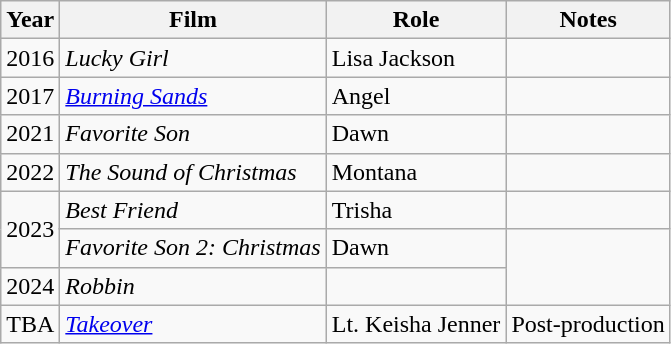<table class="wikitable sortable">
<tr>
<th>Year</th>
<th>Film</th>
<th>Role</th>
<th>Notes</th>
</tr>
<tr>
<td>2016</td>
<td><em>Lucky Girl</em></td>
<td>Lisa Jackson</td>
<td></td>
</tr>
<tr>
<td>2017</td>
<td><em><a href='#'>Burning Sands</a></em></td>
<td>Angel</td>
<td></td>
</tr>
<tr>
<td>2021</td>
<td><em>Favorite Son</em></td>
<td>Dawn</td>
<td></td>
</tr>
<tr>
<td>2022</td>
<td><em>The Sound of Christmas</em></td>
<td>Montana</td>
<td></td>
</tr>
<tr>
<td rowspan="2">2023</td>
<td><em>Best Friend</em></td>
<td>Trisha</td>
<td></td>
</tr>
<tr>
<td><em>Favorite Son 2: Christmas</em></td>
<td>Dawn</td>
</tr>
<tr>
<td>2024</td>
<td><em>Robbin</em></td>
<td></td>
</tr>
<tr>
<td>TBA</td>
<td><em><a href='#'>Takeover</a></em></td>
<td>Lt. Keisha Jenner</td>
<td>Post-production</td>
</tr>
</table>
